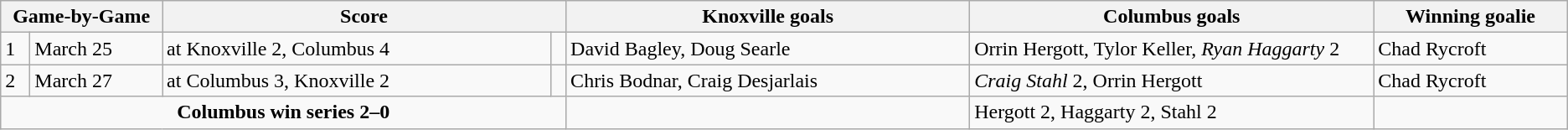<table class="wikitable">
<tr>
<th width=10% colspan=2>Game-by-Game</th>
<th width=25% colspan=2>Score</th>
<th width=25%>Knoxville goals</th>
<th width=25%>Columbus goals</th>
<th width=12%>Winning goalie</th>
</tr>
<tr>
<td>1</td>
<td>March 25</td>
<td>at Knoxville 2, Columbus 4</td>
<td></td>
<td>David Bagley, Doug Searle</td>
<td>Orrin Hergott, Tylor Keller, <em>Ryan Haggarty</em> 2</td>
<td>Chad Rycroft</td>
</tr>
<tr>
<td>2</td>
<td>March 27</td>
<td>at Columbus 3, Knoxville 2</td>
<td></td>
<td>Chris Bodnar, Craig Desjarlais</td>
<td><em>Craig Stahl</em> 2, Orrin Hergott</td>
<td>Chad Rycroft</td>
</tr>
<tr>
<td colspan=4 align="center"><strong>Columbus win series 2–0</strong></td>
<td></td>
<td>Hergott 2, Haggarty 2, Stahl 2</td>
</tr>
</table>
